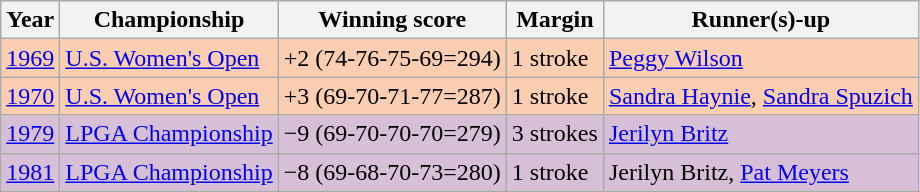<table class="wikitable">
<tr>
<th>Year</th>
<th>Championship</th>
<th>Winning score</th>
<th>Margin</th>
<th>Runner(s)-up</th>
</tr>
<tr style="background:#FBCEB1;">
<td><a href='#'>1969</a></td>
<td><a href='#'>U.S. Women's Open</a></td>
<td>+2 (74-76-75-69=294)</td>
<td>1 stroke</td>
<td> <a href='#'>Peggy Wilson</a></td>
</tr>
<tr style="background:#FBCEB1;">
<td><a href='#'>1970</a></td>
<td><a href='#'>U.S. Women's Open</a></td>
<td>+3 (69-70-71-77=287)</td>
<td>1 stroke</td>
<td> <a href='#'>Sandra Haynie</a>,  <a href='#'>Sandra Spuzich</a></td>
</tr>
<tr style="background:#D8BFD8;">
<td><a href='#'>1979</a></td>
<td><a href='#'>LPGA Championship</a></td>
<td>−9 (69-70-70-70=279)</td>
<td>3 strokes</td>
<td> <a href='#'>Jerilyn Britz</a></td>
</tr>
<tr style="background:#D8BFD8;">
<td><a href='#'>1981</a></td>
<td><a href='#'>LPGA Championship</a></td>
<td>−8 (69-68-70-73=280)</td>
<td>1 stroke</td>
<td> Jerilyn Britz,  <a href='#'>Pat Meyers</a></td>
</tr>
</table>
